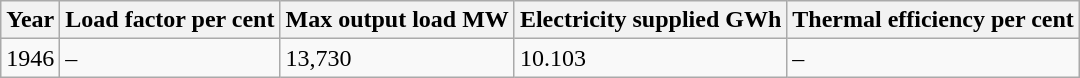<table class="wikitable">
<tr>
<th>Year</th>
<th>Load factor per cent</th>
<th>Max output load MW</th>
<th>Electricity supplied GWh</th>
<th>Thermal efficiency per cent</th>
</tr>
<tr>
<td>1946</td>
<td>–</td>
<td>13,730</td>
<td>10.103</td>
<td>–</td>
</tr>
</table>
